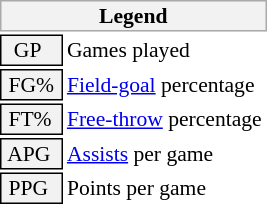<table class="toccolours" style="font-size: 90%; white-space: nowrap;">
<tr>
<th colspan="6" style="background:#f2f2f2; border:1px solid #aaa;">Legend</th>
</tr>
<tr>
<td style="background:#f2f2f2; border:1px solid black;">  GP</td>
<td>Games played</td>
</tr>
<tr>
<td style="background:#f2f2f2; border:1px solid black;"> FG% </td>
<td style="padding-right: 8px"><a href='#'>Field-goal</a> percentage</td>
</tr>
<tr>
<td style="background:#f2f2f2; border:1px solid black;"> FT% </td>
<td><a href='#'>Free-throw</a> percentage</td>
</tr>
<tr>
<td style="background:#f2f2f2; border:1px solid black;"> APG </td>
<td><a href='#'>Assists</a> per game</td>
</tr>
<tr>
<td style="background:#f2f2f2; border:1px solid black;"> PPG </td>
<td>Points per game</td>
</tr>
<tr>
</tr>
</table>
